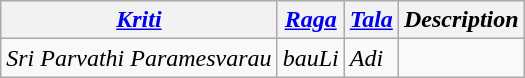<table class="wikitable">
<tr>
<th><em><a href='#'>Kriti</a></em></th>
<th><em><a href='#'>Raga</a></em></th>
<th><em><a href='#'>Tala</a></em></th>
<th><em>Description</em></th>
</tr>
<tr>
<td><em>Sri Parvathi Paramesvarau</em></td>
<td><em>bauLi</em></td>
<td><em>Adi</em></td>
<td></td>
</tr>
</table>
